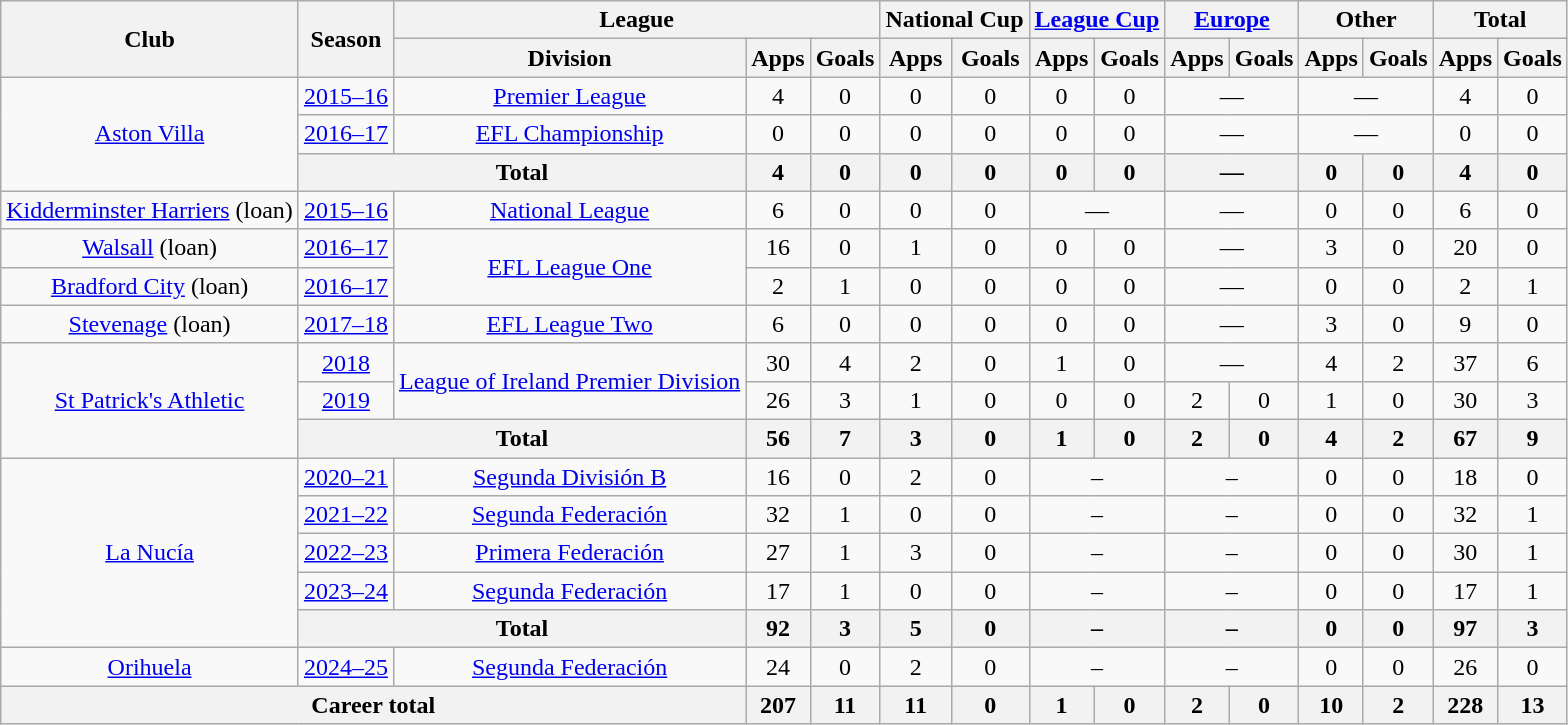<table class="wikitable" style="text-align: center">
<tr>
<th rowspan="2">Club</th>
<th rowspan="2">Season</th>
<th colspan="3">League</th>
<th colspan="2">National Cup</th>
<th colspan="2"><a href='#'>League Cup</a></th>
<th colspan="2"><a href='#'>Europe</a></th>
<th colspan="2">Other</th>
<th colspan="2">Total</th>
</tr>
<tr>
<th>Division</th>
<th>Apps</th>
<th>Goals</th>
<th>Apps</th>
<th>Goals</th>
<th>Apps</th>
<th>Goals</th>
<th>Apps</th>
<th>Goals</th>
<th>Apps</th>
<th>Goals</th>
<th>Apps</th>
<th>Goals</th>
</tr>
<tr>
<td rowspan="3"><a href='#'>Aston Villa</a></td>
<td><a href='#'>2015–16</a></td>
<td><a href='#'>Premier League</a></td>
<td>4</td>
<td>0</td>
<td>0</td>
<td>0</td>
<td>0</td>
<td>0</td>
<td colspan="2">—</td>
<td colspan="2">—</td>
<td>4</td>
<td>0</td>
</tr>
<tr>
<td><a href='#'>2016–17</a></td>
<td><a href='#'>EFL Championship</a></td>
<td>0</td>
<td>0</td>
<td>0</td>
<td>0</td>
<td>0</td>
<td>0</td>
<td colspan="2">—</td>
<td colspan="2">—</td>
<td>0</td>
<td>0</td>
</tr>
<tr>
<th colspan="2">Total</th>
<th>4</th>
<th>0</th>
<th>0</th>
<th>0</th>
<th>0</th>
<th>0</th>
<th colspan="2">—</th>
<th>0</th>
<th>0</th>
<th>4</th>
<th>0</th>
</tr>
<tr>
<td><a href='#'>Kidderminster Harriers</a> (loan)</td>
<td><a href='#'>2015–16</a></td>
<td><a href='#'>National League</a></td>
<td>6</td>
<td>0</td>
<td>0</td>
<td>0</td>
<td colspan="2">—</td>
<td colspan="2">—</td>
<td>0</td>
<td>0</td>
<td>6</td>
<td>0</td>
</tr>
<tr>
<td><a href='#'>Walsall</a> (loan)</td>
<td><a href='#'>2016–17</a></td>
<td rowspan="2"><a href='#'>EFL League One</a></td>
<td>16</td>
<td>0</td>
<td>1</td>
<td>0</td>
<td>0</td>
<td>0</td>
<td colspan="2">—</td>
<td>3</td>
<td>0</td>
<td>20</td>
<td>0</td>
</tr>
<tr>
<td><a href='#'>Bradford City</a> (loan)</td>
<td><a href='#'>2016–17</a></td>
<td>2</td>
<td>1</td>
<td>0</td>
<td>0</td>
<td>0</td>
<td>0</td>
<td colspan="2">—</td>
<td>0</td>
<td>0</td>
<td>2</td>
<td>1</td>
</tr>
<tr>
<td><a href='#'>Stevenage</a> (loan)</td>
<td><a href='#'>2017–18</a></td>
<td><a href='#'>EFL League Two</a></td>
<td>6</td>
<td>0</td>
<td>0</td>
<td>0</td>
<td>0</td>
<td>0</td>
<td colspan="2">—</td>
<td>3</td>
<td>0</td>
<td>9</td>
<td>0</td>
</tr>
<tr>
<td rowspan="3"><a href='#'>St Patrick's Athletic</a></td>
<td><a href='#'>2018</a></td>
<td rowspan="2"><a href='#'>League of Ireland Premier Division</a></td>
<td>30</td>
<td>4</td>
<td>2</td>
<td>0</td>
<td>1</td>
<td>0</td>
<td colspan="2">—</td>
<td>4</td>
<td>2</td>
<td>37</td>
<td>6</td>
</tr>
<tr>
<td><a href='#'>2019</a></td>
<td>26</td>
<td>3</td>
<td>1</td>
<td>0</td>
<td>0</td>
<td>0</td>
<td>2</td>
<td>0</td>
<td>1</td>
<td>0</td>
<td>30</td>
<td>3</td>
</tr>
<tr>
<th colspan="2">Total</th>
<th>56</th>
<th>7</th>
<th>3</th>
<th>0</th>
<th>1</th>
<th>0</th>
<th>2</th>
<th>0</th>
<th>4</th>
<th>2</th>
<th>67</th>
<th>9</th>
</tr>
<tr>
<td rowspan="5"><a href='#'>La Nucía</a></td>
<td><a href='#'>2020–21</a></td>
<td><a href='#'>Segunda División B</a></td>
<td>16</td>
<td>0</td>
<td>2</td>
<td>0</td>
<td colspan="2">–</td>
<td colspan="2">–</td>
<td>0</td>
<td>0</td>
<td>18</td>
<td>0</td>
</tr>
<tr>
<td><a href='#'>2021–22</a></td>
<td><a href='#'>Segunda Federación</a></td>
<td>32</td>
<td>1</td>
<td>0</td>
<td>0</td>
<td colspan="2">–</td>
<td colspan="2">–</td>
<td>0</td>
<td>0</td>
<td>32</td>
<td>1</td>
</tr>
<tr>
<td><a href='#'>2022–23</a></td>
<td><a href='#'>Primera Federación</a></td>
<td>27</td>
<td>1</td>
<td>3</td>
<td>0</td>
<td colspan="2">–</td>
<td colspan="2">–</td>
<td>0</td>
<td>0</td>
<td>30</td>
<td>1</td>
</tr>
<tr>
<td><a href='#'>2023–24</a></td>
<td><a href='#'>Segunda Federación</a></td>
<td>17</td>
<td>1</td>
<td>0</td>
<td>0</td>
<td colspan="2">–</td>
<td colspan="2">–</td>
<td>0</td>
<td>0</td>
<td>17</td>
<td>1</td>
</tr>
<tr>
<th colspan="2">Total</th>
<th>92</th>
<th>3</th>
<th>5</th>
<th>0</th>
<th colspan="2">–</th>
<th colspan="2">–</th>
<th>0</th>
<th>0</th>
<th>97</th>
<th>3</th>
</tr>
<tr>
<td><a href='#'>Orihuela</a></td>
<td><a href='#'>2024–25</a></td>
<td><a href='#'>Segunda Federación</a></td>
<td>24</td>
<td>0</td>
<td>2</td>
<td>0</td>
<td colspan="2">–</td>
<td colspan="2">–</td>
<td>0</td>
<td>0</td>
<td>26</td>
<td>0</td>
</tr>
<tr>
<th colspan="3">Career total</th>
<th>207</th>
<th>11</th>
<th>11</th>
<th>0</th>
<th>1</th>
<th>0</th>
<th>2</th>
<th>0</th>
<th>10</th>
<th>2</th>
<th>228</th>
<th>13</th>
</tr>
</table>
